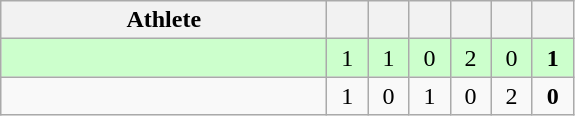<table class=wikitable style="text-align:center">
<tr>
<th width=210>Athlete</th>
<th width=20></th>
<th width=20></th>
<th width=20></th>
<th width=20></th>
<th width=20></th>
<th width=20></th>
</tr>
<tr bgcolor=ccffcc>
<td style="text-align:left"></td>
<td>1</td>
<td>1</td>
<td>0</td>
<td>2</td>
<td>0</td>
<td><strong>1</strong></td>
</tr>
<tr>
<td style="text-align:left"></td>
<td>1</td>
<td>0</td>
<td>1</td>
<td>0</td>
<td>2</td>
<td><strong>0</strong></td>
</tr>
</table>
